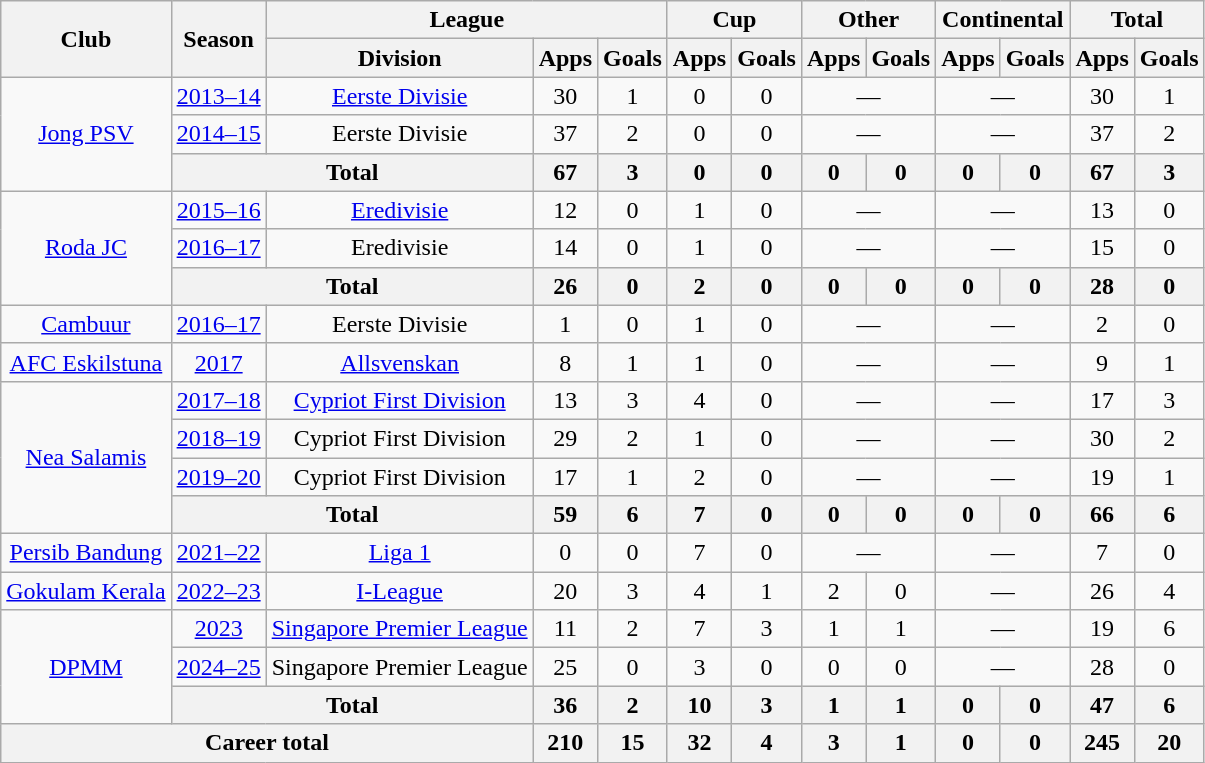<table class=wikitable style=text-align:center>
<tr>
<th rowspan="2">Club</th>
<th rowspan="2">Season</th>
<th colspan="3">League</th>
<th colspan="2">Cup</th>
<th colspan="2">Other</th>
<th colspan="2">Continental</th>
<th colspan="2">Total</th>
</tr>
<tr>
<th>Division</th>
<th>Apps</th>
<th>Goals</th>
<th>Apps</th>
<th>Goals</th>
<th>Apps</th>
<th>Goals</th>
<th>Apps</th>
<th>Goals</th>
<th>Apps</th>
<th>Goals</th>
</tr>
<tr>
<td rowspan="3"><a href='#'>Jong PSV</a></td>
<td><a href='#'>2013–14</a></td>
<td><a href='#'>Eerste Divisie</a></td>
<td>30</td>
<td>1</td>
<td>0</td>
<td>0</td>
<td colspan="2">—</td>
<td colspan="2">—</td>
<td>30</td>
<td>1</td>
</tr>
<tr>
<td><a href='#'>2014–15</a></td>
<td>Eerste Divisie</td>
<td>37</td>
<td>2</td>
<td>0</td>
<td>0</td>
<td colspan="2">—</td>
<td colspan="2">—</td>
<td>37</td>
<td>2</td>
</tr>
<tr>
<th colspan="2">Total</th>
<th>67</th>
<th>3</th>
<th>0</th>
<th>0</th>
<th>0</th>
<th>0</th>
<th>0</th>
<th>0</th>
<th>67</th>
<th>3</th>
</tr>
<tr>
<td rowspan="3"><a href='#'>Roda JC</a></td>
<td><a href='#'>2015–16</a></td>
<td><a href='#'>Eredivisie</a></td>
<td>12</td>
<td>0</td>
<td>1</td>
<td>0</td>
<td colspan="2">—</td>
<td colspan="2">—</td>
<td>13</td>
<td>0</td>
</tr>
<tr>
<td><a href='#'>2016–17</a></td>
<td>Eredivisie</td>
<td>14</td>
<td>0</td>
<td>1</td>
<td>0</td>
<td colspan="2">—</td>
<td colspan="2">—</td>
<td>15</td>
<td>0</td>
</tr>
<tr>
<th colspan="2">Total</th>
<th>26</th>
<th>0</th>
<th>2</th>
<th>0</th>
<th>0</th>
<th>0</th>
<th>0</th>
<th>0</th>
<th>28</th>
<th>0</th>
</tr>
<tr>
<td><a href='#'>Cambuur</a></td>
<td><a href='#'>2016–17</a></td>
<td>Eerste Divisie</td>
<td>1</td>
<td>0</td>
<td>1</td>
<td>0</td>
<td colspan="2">—</td>
<td colspan="2">—</td>
<td>2</td>
<td>0</td>
</tr>
<tr>
<td><a href='#'>AFC Eskilstuna</a></td>
<td><a href='#'>2017</a></td>
<td><a href='#'>Allsvenskan</a></td>
<td>8</td>
<td>1</td>
<td>1</td>
<td>0</td>
<td colspan="2">—</td>
<td colspan="2">—</td>
<td>9</td>
<td>1</td>
</tr>
<tr>
<td rowspan="4"><a href='#'>Nea Salamis</a></td>
<td><a href='#'>2017–18</a></td>
<td><a href='#'>Cypriot First Division</a></td>
<td>13</td>
<td>3</td>
<td>4</td>
<td>0</td>
<td colspan="2">—</td>
<td colspan="2">—</td>
<td>17</td>
<td>3</td>
</tr>
<tr>
<td><a href='#'>2018–19</a></td>
<td>Cypriot First Division</td>
<td>29</td>
<td>2</td>
<td>1</td>
<td>0</td>
<td colspan="2">—</td>
<td colspan="2">—</td>
<td>30</td>
<td>2</td>
</tr>
<tr>
<td><a href='#'>2019–20</a></td>
<td>Cypriot First Division</td>
<td>17</td>
<td>1</td>
<td>2</td>
<td>0</td>
<td colspan="2">—</td>
<td colspan="2">—</td>
<td>19</td>
<td>1</td>
</tr>
<tr>
<th colspan="2">Total</th>
<th>59</th>
<th>6</th>
<th>7</th>
<th>0</th>
<th>0</th>
<th>0</th>
<th>0</th>
<th>0</th>
<th>66</th>
<th>6</th>
</tr>
<tr>
<td><a href='#'>Persib Bandung</a></td>
<td><a href='#'>2021–22</a></td>
<td><a href='#'>Liga 1</a></td>
<td>0</td>
<td>0</td>
<td>7</td>
<td>0</td>
<td colspan="2">—</td>
<td colspan="2">—</td>
<td>7</td>
<td>0</td>
</tr>
<tr>
<td><a href='#'>Gokulam Kerala</a></td>
<td><a href='#'>2022–23</a></td>
<td><a href='#'>I-League</a></td>
<td>20</td>
<td>3</td>
<td>4</td>
<td>1</td>
<td>2</td>
<td>0</td>
<td colspan="2">—</td>
<td>26</td>
<td>4</td>
</tr>
<tr>
<td rowspan="3"><a href='#'>DPMM</a></td>
<td><a href='#'>2023</a></td>
<td><a href='#'>Singapore Premier League</a></td>
<td>11</td>
<td>2</td>
<td>7</td>
<td>3</td>
<td>1</td>
<td>1</td>
<td colspan="2">—</td>
<td>19</td>
<td>6</td>
</tr>
<tr>
<td><a href='#'>2024–25</a></td>
<td>Singapore Premier League</td>
<td>25</td>
<td>0</td>
<td>3</td>
<td>0</td>
<td>0</td>
<td>0</td>
<td colspan="2">—</td>
<td>28</td>
<td>0</td>
</tr>
<tr>
<th colspan="2">Total</th>
<th>36</th>
<th>2</th>
<th>10</th>
<th>3</th>
<th>1</th>
<th>1</th>
<th>0</th>
<th>0</th>
<th>47</th>
<th>6</th>
</tr>
<tr>
<th colspan="3">Career total</th>
<th>210</th>
<th>15</th>
<th>32</th>
<th>4</th>
<th>3</th>
<th>1</th>
<th>0</th>
<th>0</th>
<th>245</th>
<th>20</th>
</tr>
</table>
